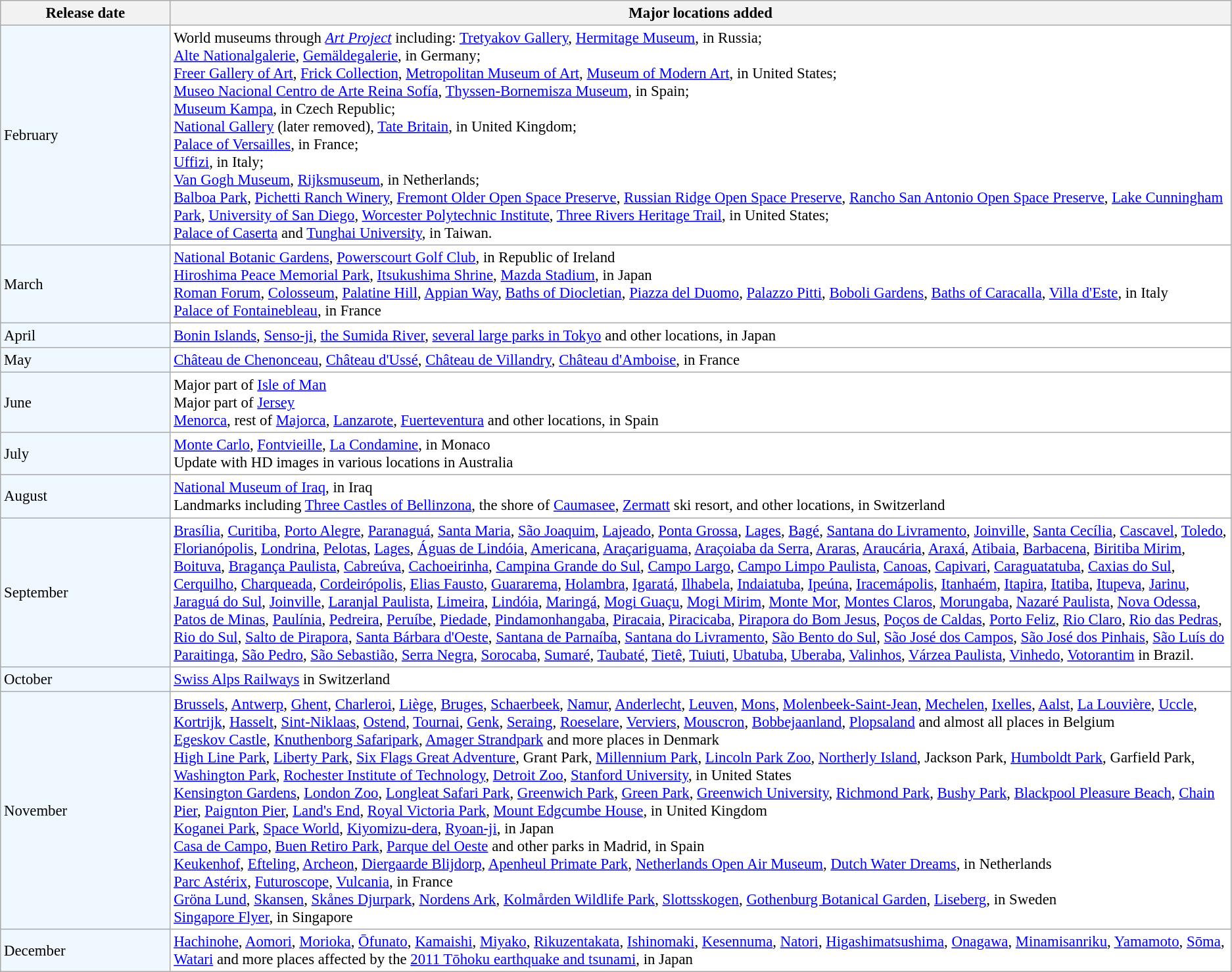<table class="wikitable" style="font-size:95%">
<tr>
<th style="width:165px;">Release date</th>
<th>Major locations added</th>
</tr>
<tr>
<td style="background:#f0f8ff;">February</td>
<td style="background:#fff;">World museums through <em><a href='#'>Art Project</a></em> including: <a href='#'>Tretyakov Gallery</a>, <a href='#'>Hermitage Museum</a>, in Russia;<br> <a href='#'>Alte Nationalgalerie</a>, <a href='#'>Gemäldegalerie</a>, in Germany;<br> <a href='#'>Freer Gallery of Art</a>, <a href='#'>Frick Collection</a>, <a href='#'>Metropolitan Museum of Art</a>, <a href='#'>Museum of Modern Art</a>, in United States;<br> <a href='#'>Museo Nacional Centro de Arte Reina Sofía</a>, <a href='#'>Thyssen-Bornemisza Museum</a>, in Spain;<br> <a href='#'>Museum Kampa</a>, in Czech Republic;<br> <a href='#'>National Gallery</a> (later removed), <a href='#'>Tate Britain</a>, in United Kingdom;<br> <a href='#'>Palace of Versailles</a>, in France; <br><a href='#'>Uffizi</a>, in Italy;<br> <a href='#'>Van Gogh Museum</a>, <a href='#'>Rijksmuseum</a>, in Netherlands;<br> <a href='#'>Balboa Park</a>, <a href='#'>Pichetti Ranch Winery</a>, <a href='#'>Fremont Older Open Space Preserve</a>, <a href='#'>Russian Ridge Open Space Preserve</a>, <a href='#'>Rancho San Antonio Open Space Preserve</a>, <a href='#'>Lake Cunningham Park</a>, <a href='#'>University of San Diego</a>, <a href='#'>Worcester Polytechnic Institute</a>, <a href='#'>Three Rivers Heritage Trail</a>, in United States;<br> <a href='#'>Palace of Caserta</a> and <a href='#'>Tunghai University</a>, in Taiwan.</td>
</tr>
<tr>
<td style="background:#f0f8ff;">March</td>
<td style="background:#fff;"><a href='#'>National Botanic Gardens</a>, <a href='#'>Powerscourt Golf Club</a>, in Republic of Ireland <br> <a href='#'>Hiroshima Peace Memorial Park</a>, <a href='#'>Itsukushima Shrine</a>, <a href='#'>Mazda Stadium</a>, in Japan <br> <a href='#'>Roman Forum</a>, <a href='#'>Colosseum</a>, <a href='#'>Palatine Hill</a>, <a href='#'>Appian Way</a>, <a href='#'>Baths of Diocletian</a>, <a href='#'>Piazza del Duomo</a>, <a href='#'>Palazzo Pitti</a>, <a href='#'>Boboli Gardens</a>, <a href='#'>Baths of Caracalla</a>, <a href='#'>Villa d'Este</a>, in Italy <br> <a href='#'>Palace of Fontainebleau</a>, in France</td>
</tr>
<tr>
<td style="background:#f0f8ff;">April</td>
<td style="background:#fff;"><a href='#'>Bonin Islands</a>, <a href='#'>Senso-ji</a>, <a href='#'>the Sumida River</a>, <a href='#'>several large parks in Tokyo</a> and other locations, in Japan</td>
</tr>
<tr>
<td style="background:#f0f8ff;">May</td>
<td style="background:#fff;"><a href='#'>Château de Chenonceau</a>, <a href='#'>Château d'Ussé</a>, <a href='#'>Château de Villandry</a>, <a href='#'>Château d'Amboise</a>, in France</td>
</tr>
<tr>
<td style="background:#f0f8ff;">June</td>
<td style="background:#fff;">Major part of <a href='#'>Isle of Man</a> <br>  Major part of <a href='#'>Jersey</a> <br> <a href='#'>Menorca</a>, rest of <a href='#'>Majorca</a>, <a href='#'>Lanzarote</a>, <a href='#'>Fuerteventura</a> and other locations, in Spain</td>
</tr>
<tr>
<td style="background:#f0f8ff;">July</td>
<td style="background:#fff;"><a href='#'>Monte Carlo</a>, <a href='#'>Fontvieille</a>, <a href='#'>La Condamine</a>, in Monaco<br> Update with HD images in various locations in Australia</td>
</tr>
<tr>
<td style="background:#f0f8ff;">August</td>
<td style="background:#fff;"><a href='#'>National Museum of Iraq</a>, in Iraq<br> Landmarks including <a href='#'>Three Castles of Bellinzona</a>, the shore of <a href='#'>Caumasee</a>, <a href='#'>Zermatt</a> ski resort, and other locations, in Switzerland</td>
</tr>
<tr>
<td style="background:#f0f8ff;">September</td>
<td style="background:#fff;"><a href='#'>Brasília</a>, <a href='#'>Curitiba</a>, <a href='#'>Porto Alegre</a>, <a href='#'>Paranaguá</a>, <a href='#'>Santa Maria</a>, <a href='#'>São Joaquim</a>, <a href='#'>Lajeado</a>, <a href='#'>Ponta Grossa</a>, <a href='#'>Lages</a>, <a href='#'>Bagé</a>, <a href='#'>Santana do Livramento</a>, <a href='#'>Joinville</a>, <a href='#'>Santa Cecília</a>, <a href='#'>Cascavel</a>, <a href='#'>Toledo</a>, <a href='#'>Florianópolis</a>, <a href='#'>Londrina</a>, <a href='#'>Pelotas</a>, <a href='#'>Lages</a>, <a href='#'>Águas de Lindóia</a>, <a href='#'>Americana</a>, <a href='#'>Araçariguama</a>, <a href='#'>Araçoiaba da Serra</a>, <a href='#'>Araras</a>, <a href='#'>Araucária</a>, <a href='#'>Araxá</a>, <a href='#'>Atibaia</a>, <a href='#'>Barbacena</a>, <a href='#'>Biritiba Mirim</a>, <a href='#'>Boituva</a>, <a href='#'>Bragança Paulista</a>, <a href='#'>Cabreúva</a>, <a href='#'>Cachoeirinha</a>, <a href='#'>Campina Grande do Sul</a>, <a href='#'>Campo Largo</a>, <a href='#'>Campo Limpo Paulista</a>, <a href='#'>Canoas</a>, <a href='#'>Capivari</a>, <a href='#'>Caraguatatuba</a>, <a href='#'>Caxias do Sul</a>, <a href='#'>Cerquilho</a>, <a href='#'>Charqueada</a>, <a href='#'>Cordeirópolis</a>, <a href='#'>Elias Fausto</a>, <a href='#'>Guararema</a>, <a href='#'>Holambra</a>, <a href='#'>Igaratá</a>, <a href='#'>Ilhabela</a>, <a href='#'>Indaiatuba</a>, <a href='#'>Ipeúna</a>, <a href='#'>Iracemápolis</a>, <a href='#'>Itanhaém</a>, <a href='#'>Itapira</a>, <a href='#'>Itatiba</a>, <a href='#'>Itupeva</a>, <a href='#'>Jarinu</a>, <a href='#'>Jaraguá do Sul</a>, <a href='#'>Joinville</a>, <a href='#'>Laranjal Paulista</a>, <a href='#'>Limeira</a>, <a href='#'>Lindóia</a>, <a href='#'>Maringá</a>, <a href='#'>Mogi Guaçu</a>, <a href='#'>Mogi Mirim</a>, <a href='#'>Monte Mor</a>, <a href='#'>Montes Claros</a>, <a href='#'>Morungaba</a>, <a href='#'>Nazaré Paulista</a>, <a href='#'>Nova Odessa</a>, <a href='#'>Patos de Minas</a>, <a href='#'>Paulínia</a>, <a href='#'>Pedreira</a>, <a href='#'>Peruíbe</a>, <a href='#'>Piedade</a>, <a href='#'>Pindamonhangaba</a>, <a href='#'>Piracaia</a>, <a href='#'>Piracicaba</a>, <a href='#'>Pirapora do Bom Jesus</a>, <a href='#'>Poços de Caldas</a>, <a href='#'>Porto Feliz</a>, <a href='#'>Rio Claro</a>, <a href='#'>Rio das Pedras</a>, <a href='#'>Rio do Sul</a>, <a href='#'>Salto de Pirapora</a>, <a href='#'>Santa Bárbara d'Oeste</a>, <a href='#'>Santana de Parnaíba</a>, <a href='#'>Santana do Livramento</a>, <a href='#'>São Bento do Sul</a>, <a href='#'>São José dos Campos</a>, <a href='#'>São José dos Pinhais</a>, <a href='#'>São Luís do Paraitinga</a>, <a href='#'>São Pedro</a>, <a href='#'>São Sebastião</a>, <a href='#'>Serra Negra</a>, <a href='#'>Sorocaba</a>, <a href='#'>Sumaré</a>, <a href='#'>Taubaté</a>, <a href='#'>Tietê</a>, <a href='#'>Tuiuti</a>, <a href='#'>Ubatuba</a>, <a href='#'>Uberaba</a>, <a href='#'>Valinhos</a>, <a href='#'>Várzea Paulista</a>, <a href='#'>Vinhedo</a>, <a href='#'>Votorantim</a> in Brazil.</td>
</tr>
<tr>
<td style="background:#f0f8ff;">October</td>
<td style="background:#fff;"><a href='#'>Swiss Alps Railways</a> in Switzerland</td>
</tr>
<tr>
<td style="background:#f0f8ff;">November</td>
<td style="background:#fff;"><a href='#'>Brussels</a>, <a href='#'>Antwerp</a>, <a href='#'>Ghent</a>, <a href='#'>Charleroi</a>, <a href='#'>Liège</a>, <a href='#'>Bruges</a>, <a href='#'>Schaerbeek</a>, <a href='#'>Namur</a>, <a href='#'>Anderlecht</a>, <a href='#'>Leuven</a>, <a href='#'>Mons</a>, <a href='#'>Molenbeek-Saint-Jean</a>, <a href='#'>Mechelen</a>, <a href='#'>Ixelles</a>, <a href='#'>Aalst</a>, <a href='#'>La Louvière</a>, <a href='#'>Uccle</a>, <a href='#'>Kortrijk</a>, <a href='#'>Hasselt</a>, <a href='#'>Sint-Niklaas</a>, <a href='#'>Ostend</a>, <a href='#'>Tournai</a>, <a href='#'>Genk</a>, <a href='#'>Seraing</a>, <a href='#'>Roeselare</a>, <a href='#'>Verviers</a>, <a href='#'>Mouscron</a>, <a href='#'>Bobbejaanland</a>, <a href='#'>Plopsaland</a> and almost all places in Belgium<br> <a href='#'>Egeskov Castle</a>, <a href='#'>Knuthenborg Safaripark</a>, <a href='#'>Amager Strandpark</a> and more places in Denmark <br> <a href='#'>High Line Park</a>, <a href='#'>Liberty Park</a>, <a href='#'>Six Flags Great Adventure</a>, Grant Park, <a href='#'>Millennium Park</a>, <a href='#'>Lincoln Park Zoo</a>, <a href='#'>Northerly Island</a>, Jackson Park, <a href='#'>Humboldt Park</a>, Garfield Park, <a href='#'>Washington Park</a>, <a href='#'>Rochester Institute of Technology</a>, <a href='#'>Detroit Zoo</a>, <a href='#'>Stanford University</a>, in United States <br> <a href='#'>Kensington Gardens</a>, <a href='#'>London Zoo</a>, <a href='#'>Longleat Safari Park</a>, <a href='#'>Greenwich Park</a>, <a href='#'>Green Park</a>, <a href='#'>Greenwich University</a>, <a href='#'>Richmond Park</a>, <a href='#'>Bushy Park</a>, <a href='#'>Blackpool Pleasure Beach</a>, <a href='#'>Chain Pier</a>, <a href='#'>Paignton Pier</a>, <a href='#'>Land's End</a>, <a href='#'>Royal Victoria Park</a>, <a href='#'>Mount Edgcumbe House</a>, in United Kingdom <br> <a href='#'>Koganei Park</a>, <a href='#'>Space World</a>, <a href='#'>Kiyomizu-dera</a>, <a href='#'>Ryoan-ji</a>, in Japan <br> <a href='#'>Casa de Campo</a>, <a href='#'>Buen Retiro Park</a>, <a href='#'>Parque del Oeste</a> and other parks in Madrid, in Spain <br> <a href='#'>Keukenhof</a>, <a href='#'>Efteling</a>, <a href='#'>Archeon</a>, <a href='#'>Diergaarde Blijdorp</a>, <a href='#'>Apenheul Primate Park</a>, <a href='#'>Netherlands Open Air Museum</a>, <a href='#'>Dutch Water Dreams</a>, in Netherlands <br> <a href='#'>Parc Astérix</a>, <a href='#'>Futuroscope</a>, <a href='#'>Vulcania</a>, in France <br> <a href='#'>Gröna Lund</a>, <a href='#'>Skansen</a>, <a href='#'>Skånes Djurpark</a>, <a href='#'>Nordens Ark</a>, <a href='#'>Kolmården Wildlife Park</a>, <a href='#'>Slottsskogen</a>, <a href='#'>Gothenburg Botanical Garden</a>, <a href='#'>Liseberg</a>, in Sweden <br> <a href='#'>Singapore Flyer</a>, in Singapore</td>
</tr>
<tr>
<td style="background:#f0f8ff;">December</td>
<td style="background:#fff;"><a href='#'>Hachinohe</a>, <a href='#'>Aomori</a>, <a href='#'>Morioka</a>, <a href='#'>Ōfunato</a>, <a href='#'>Kamaishi</a>, <a href='#'>Miyako</a>, <a href='#'>Rikuzentakata</a>, <a href='#'>Ishinomaki</a>, <a href='#'>Kesennuma</a>, <a href='#'>Natori</a>, <a href='#'>Higashimatsushima</a>, <a href='#'>Onagawa</a>, <a href='#'>Minamisanriku</a>, <a href='#'>Yamamoto</a>, <a href='#'>Sōma</a>, <a href='#'>Watari</a> and more places affected by the <a href='#'>2011 Tōhoku earthquake and tsunami</a>, in Japan</td>
</tr>
</table>
